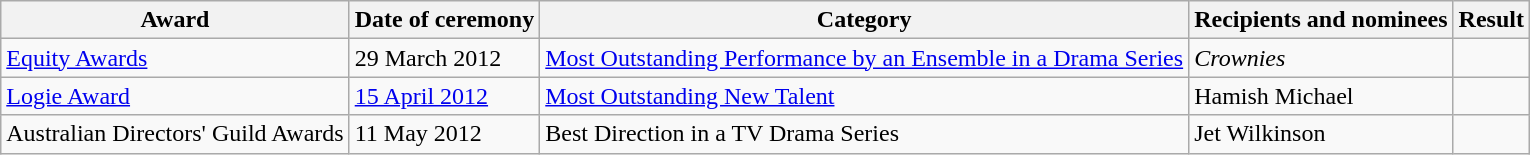<table class="wikitable">
<tr>
<th>Award</th>
<th>Date of ceremony</th>
<th>Category</th>
<th>Recipients and nominees</th>
<th>Result</th>
</tr>
<tr>
<td><a href='#'>Equity Awards</a></td>
<td>29 March 2012</td>
<td><a href='#'>Most Outstanding Performance by an Ensemble in a Drama Series</a></td>
<td><em>Crownies</em></td>
<td></td>
</tr>
<tr>
<td><a href='#'>Logie Award</a></td>
<td><a href='#'>15 April 2012</a></td>
<td><a href='#'>Most Outstanding New Talent</a></td>
<td>Hamish Michael</td>
<td></td>
</tr>
<tr>
<td>Australian Directors' Guild Awards</td>
<td>11 May 2012</td>
<td>Best Direction in a TV Drama Series</td>
<td>Jet Wilkinson</td>
<td></td>
</tr>
</table>
